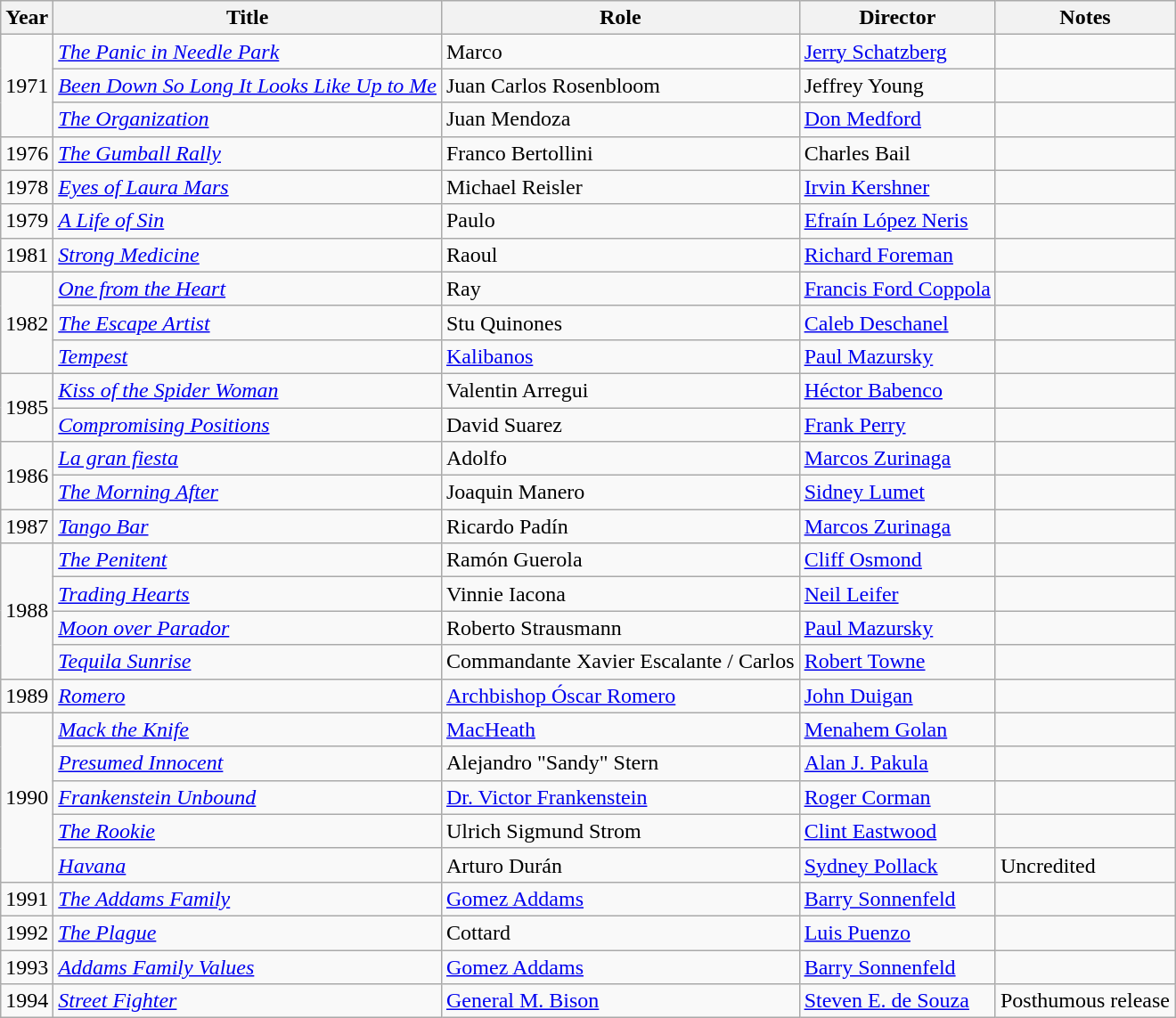<table class = "wikitable">
<tr>
<th>Year</th>
<th>Title</th>
<th>Role</th>
<th>Director</th>
<th>Notes</th>
</tr>
<tr>
<td rowspan="3">1971</td>
<td><em><a href='#'>The Panic in Needle Park</a></em></td>
<td>Marco</td>
<td><a href='#'>Jerry Schatzberg</a></td>
<td></td>
</tr>
<tr>
<td><em><a href='#'>Been Down So Long It Looks Like Up to Me</a></em></td>
<td>Juan Carlos Rosenbloom</td>
<td>Jeffrey Young</td>
<td></td>
</tr>
<tr>
<td><em><a href='#'>The Organization</a></em></td>
<td>Juan Mendoza</td>
<td><a href='#'>Don Medford</a></td>
<td></td>
</tr>
<tr>
<td>1976</td>
<td><em><a href='#'>The Gumball Rally</a></em></td>
<td>Franco Bertollini</td>
<td>Charles Bail</td>
<td></td>
</tr>
<tr>
<td>1978</td>
<td><em><a href='#'>Eyes of Laura Mars</a></em></td>
<td>Michael Reisler</td>
<td><a href='#'>Irvin Kershner</a></td>
<td></td>
</tr>
<tr>
<td>1979</td>
<td><em><a href='#'>A Life of Sin</a></em></td>
<td>Paulo</td>
<td><a href='#'>Efraín López Neris</a></td>
<td></td>
</tr>
<tr>
<td>1981</td>
<td><em><a href='#'>Strong Medicine</a></em></td>
<td>Raoul</td>
<td><a href='#'>Richard Foreman</a></td>
<td></td>
</tr>
<tr>
<td rowspan="3">1982</td>
<td><em><a href='#'>One from the Heart</a></em></td>
<td>Ray</td>
<td><a href='#'>Francis Ford Coppola</a></td>
<td></td>
</tr>
<tr>
<td><em><a href='#'>The Escape Artist</a></em></td>
<td>Stu Quinones</td>
<td><a href='#'>Caleb Deschanel</a></td>
<td></td>
</tr>
<tr>
<td><em><a href='#'>Tempest</a></em></td>
<td><a href='#'>Kalibanos</a></td>
<td><a href='#'>Paul Mazursky</a></td>
<td></td>
</tr>
<tr>
<td rowspan="2">1985</td>
<td><em><a href='#'>Kiss of the Spider Woman</a></em></td>
<td>Valentin Arregui</td>
<td><a href='#'>Héctor Babenco</a></td>
<td></td>
</tr>
<tr>
<td><em><a href='#'>Compromising Positions</a></em></td>
<td>David Suarez</td>
<td><a href='#'>Frank Perry</a></td>
<td></td>
</tr>
<tr>
<td rowspan="2">1986</td>
<td><em><a href='#'>La gran fiesta</a></em></td>
<td>Adolfo</td>
<td><a href='#'>Marcos Zurinaga</a></td>
<td></td>
</tr>
<tr>
<td><em><a href='#'>The Morning After</a></em></td>
<td>Joaquin Manero</td>
<td><a href='#'>Sidney Lumet</a></td>
<td></td>
</tr>
<tr>
<td>1987</td>
<td><em><a href='#'>Tango Bar</a></em></td>
<td>Ricardo Padín</td>
<td><a href='#'>Marcos Zurinaga</a></td>
<td></td>
</tr>
<tr>
<td rowspan="4">1988</td>
<td><em><a href='#'>The Penitent</a></em></td>
<td>Ramón Guerola</td>
<td><a href='#'>Cliff Osmond</a></td>
<td></td>
</tr>
<tr>
<td><em><a href='#'>Trading Hearts</a></em></td>
<td>Vinnie Iacona</td>
<td><a href='#'>Neil Leifer</a></td>
<td></td>
</tr>
<tr>
<td><em><a href='#'>Moon over Parador</a></em></td>
<td>Roberto Strausmann</td>
<td><a href='#'>Paul Mazursky</a></td>
<td></td>
</tr>
<tr>
<td><em><a href='#'>Tequila Sunrise</a></em></td>
<td>Commandante Xavier Escalante / Carlos</td>
<td><a href='#'>Robert Towne</a></td>
<td></td>
</tr>
<tr>
<td>1989</td>
<td><em><a href='#'>Romero</a></em></td>
<td><a href='#'>Archbishop Óscar Romero</a></td>
<td><a href='#'>John Duigan</a></td>
<td></td>
</tr>
<tr>
<td rowspan="5">1990</td>
<td><em><a href='#'>Mack the Knife</a></em></td>
<td><a href='#'>MacHeath</a></td>
<td><a href='#'>Menahem Golan</a></td>
<td></td>
</tr>
<tr>
<td><em><a href='#'>Presumed Innocent</a></em></td>
<td>Alejandro "Sandy" Stern</td>
<td><a href='#'>Alan J. Pakula</a></td>
<td></td>
</tr>
<tr>
<td><em><a href='#'>Frankenstein Unbound</a></em></td>
<td><a href='#'>Dr. Victor Frankenstein</a></td>
<td><a href='#'>Roger Corman</a></td>
<td></td>
</tr>
<tr>
<td><em><a href='#'>The Rookie</a></em></td>
<td>Ulrich Sigmund Strom</td>
<td><a href='#'>Clint Eastwood</a></td>
<td></td>
</tr>
<tr>
<td><em><a href='#'>Havana</a></em></td>
<td>Arturo Durán</td>
<td><a href='#'>Sydney Pollack</a></td>
<td>Uncredited</td>
</tr>
<tr>
<td>1991</td>
<td><em><a href='#'>The Addams Family</a></em></td>
<td><a href='#'>Gomez Addams</a></td>
<td><a href='#'>Barry Sonnenfeld</a></td>
<td></td>
</tr>
<tr>
<td>1992</td>
<td><em><a href='#'>The Plague</a></em></td>
<td>Cottard</td>
<td><a href='#'>Luis Puenzo</a></td>
<td></td>
</tr>
<tr>
<td>1993</td>
<td><em><a href='#'>Addams Family Values</a></em></td>
<td><a href='#'>Gomez Addams</a></td>
<td><a href='#'>Barry Sonnenfeld</a></td>
<td></td>
</tr>
<tr>
<td>1994</td>
<td><em><a href='#'>Street Fighter</a></em></td>
<td><a href='#'>General M. Bison</a></td>
<td><a href='#'>Steven E. de Souza</a></td>
<td>Posthumous release</td>
</tr>
</table>
